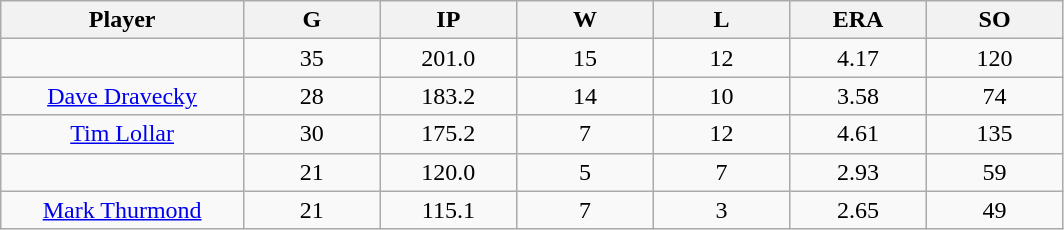<table class="wikitable sortable">
<tr>
<th bgcolor="#DDDDFF" width="16%">Player</th>
<th bgcolor="#DDDDFF" width="9%">G</th>
<th bgcolor="#DDDDFF" width="9%">IP</th>
<th bgcolor="#DDDDFF" width="9%">W</th>
<th bgcolor="#DDDDFF" width="9%">L</th>
<th bgcolor="#DDDDFF" width="9%">ERA</th>
<th bgcolor="#DDDDFF" width="9%">SO</th>
</tr>
<tr align="center">
<td></td>
<td>35</td>
<td>201.0</td>
<td>15</td>
<td>12</td>
<td>4.17</td>
<td>120</td>
</tr>
<tr align="center">
<td><a href='#'>Dave Dravecky</a></td>
<td>28</td>
<td>183.2</td>
<td>14</td>
<td>10</td>
<td>3.58</td>
<td>74</td>
</tr>
<tr align=center>
<td><a href='#'>Tim Lollar</a></td>
<td>30</td>
<td>175.2</td>
<td>7</td>
<td>12</td>
<td>4.61</td>
<td>135</td>
</tr>
<tr align=center>
<td></td>
<td>21</td>
<td>120.0</td>
<td>5</td>
<td>7</td>
<td>2.93</td>
<td>59</td>
</tr>
<tr align="center">
<td><a href='#'>Mark Thurmond</a></td>
<td>21</td>
<td>115.1</td>
<td>7</td>
<td>3</td>
<td>2.65</td>
<td>49</td>
</tr>
</table>
